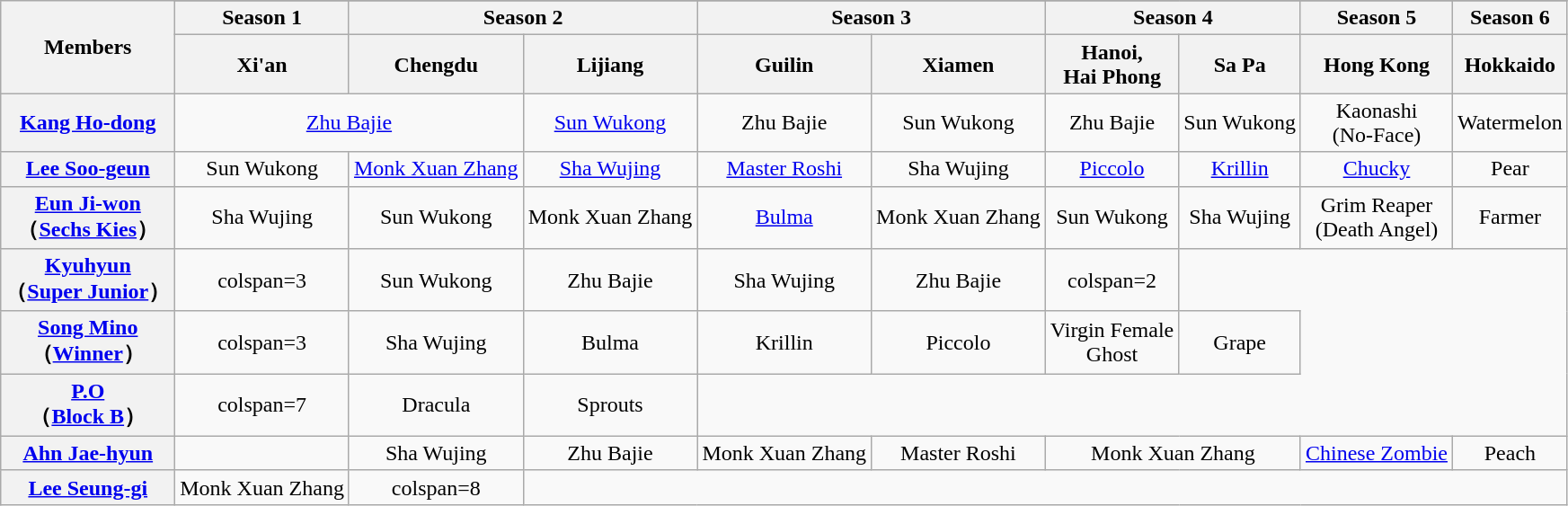<table class=wikitable style="text-align:center">
<tr>
<th rowspan=3>Members</th>
</tr>
<tr>
<th>Season 1</th>
<th colspan=2>Season 2</th>
<th colspan=2>Season 3</th>
<th colspan=2>Season 4</th>
<th>Season 5</th>
<th>Season 6</th>
</tr>
<tr>
<th>Xi'an</th>
<th>Chengdu</th>
<th>Lijiang</th>
<th>Guilin</th>
<th>Xiamen</th>
<th>Hanoi,<br>Hai Phong</th>
<th>Sa Pa</th>
<th>Hong Kong</th>
<th>Hokkaido</th>
</tr>
<tr>
<th><a href='#'>Kang Ho-dong</a></th>
<td colspan=2><a href='#'>Zhu Bajie</a></td>
<td><a href='#'>Sun Wukong</a></td>
<td>Zhu Bajie</td>
<td>Sun Wukong</td>
<td>Zhu Bajie</td>
<td>Sun Wukong</td>
<td>Kaonashi<br>(No-Face)</td>
<td>Watermelon</td>
</tr>
<tr>
<th><a href='#'>Lee Soo-geun</a></th>
<td>Sun Wukong</td>
<td><a href='#'>Monk Xuan Zhang</a></td>
<td><a href='#'>Sha Wujing</a></td>
<td><a href='#'>Master Roshi</a></td>
<td>Sha Wujing</td>
<td><a href='#'>Piccolo</a></td>
<td><a href='#'>Krillin</a></td>
<td><a href='#'>Chucky</a></td>
<td>Pear</td>
</tr>
<tr>
<th><a href='#'>Eun Ji-won</a><br>（<a href='#'>Sechs Kies</a>）</th>
<td>Sha Wujing</td>
<td>Sun Wukong</td>
<td>Monk Xuan Zhang</td>
<td><a href='#'>Bulma</a></td>
<td>Monk Xuan Zhang</td>
<td>Sun Wukong</td>
<td>Sha Wujing</td>
<td>Grim Reaper<br>(Death Angel)</td>
<td>Farmer</td>
</tr>
<tr>
<th><a href='#'>Kyuhyun</a><br>（<a href='#'>Super Junior</a>）</th>
<td>colspan=3 </td>
<td>Sun Wukong</td>
<td>Zhu Bajie</td>
<td>Sha Wujing</td>
<td>Zhu Bajie</td>
<td>colspan=2 </td>
</tr>
<tr>
<th><a href='#'>Song Mino</a><br>（<a href='#'>Winner</a>）</th>
<td>colspan=3 </td>
<td>Sha Wujing</td>
<td>Bulma</td>
<td>Krillin</td>
<td>Piccolo</td>
<td>Virgin Female<br>Ghost</td>
<td>Grape</td>
</tr>
<tr>
<th><a href='#'>P.O</a><br>（<a href='#'>Block B</a>）</th>
<td>colspan=7 </td>
<td>Dracula</td>
<td>Sprouts</td>
</tr>
<tr>
<th><a href='#'>Ahn Jae-hyun</a></th>
<td></td>
<td>Sha Wujing</td>
<td>Zhu Bajie</td>
<td>Monk Xuan Zhang</td>
<td>Master Roshi</td>
<td colspan=2>Monk Xuan Zhang</td>
<td><a href='#'>Chinese Zombie</a></td>
<td>Peach</td>
</tr>
<tr>
<th><a href='#'>Lee Seung-gi</a></th>
<td>Monk Xuan Zhang</td>
<td>colspan=8 </td>
</tr>
</table>
